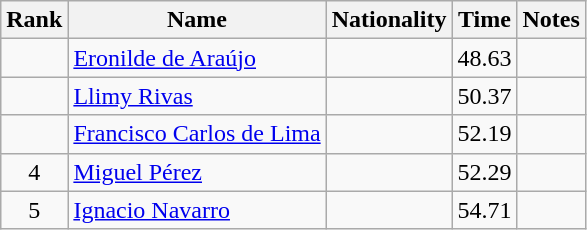<table class="wikitable sortable" style="text-align:center">
<tr>
<th>Rank</th>
<th>Name</th>
<th>Nationality</th>
<th>Time</th>
<th>Notes</th>
</tr>
<tr>
<td></td>
<td align=left><a href='#'>Eronilde de Araújo</a></td>
<td align=left></td>
<td>48.63</td>
<td></td>
</tr>
<tr>
<td></td>
<td align=left><a href='#'>Llimy Rivas</a></td>
<td align=left></td>
<td>50.37</td>
<td></td>
</tr>
<tr>
<td></td>
<td align=left><a href='#'>Francisco Carlos de Lima</a></td>
<td align=left></td>
<td>52.19</td>
<td></td>
</tr>
<tr>
<td>4</td>
<td align=left><a href='#'>Miguel Pérez</a></td>
<td align=left></td>
<td>52.29</td>
<td></td>
</tr>
<tr>
<td>5</td>
<td align=left><a href='#'>Ignacio Navarro</a></td>
<td align=left></td>
<td>54.71</td>
<td></td>
</tr>
</table>
